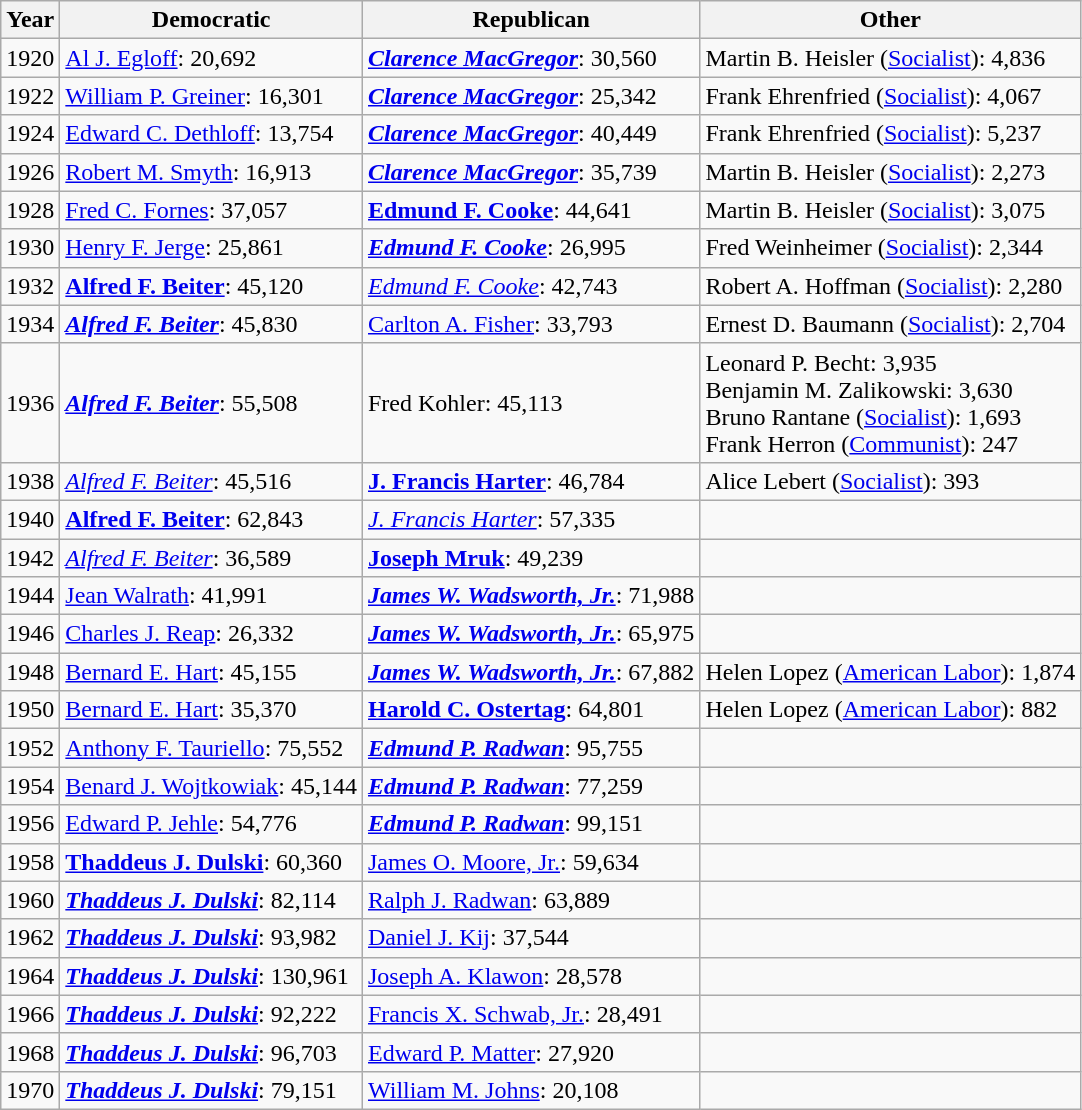<table class=wikitable>
<tr>
<th>Year</th>
<th>Democratic</th>
<th>Republican</th>
<th>Other</th>
</tr>
<tr>
<td>1920</td>
<td><a href='#'>Al J. Egloff</a>: 20,692</td>
<td><strong><em><a href='#'>Clarence MacGregor</a></em></strong>: 30,560</td>
<td>Martin B. Heisler (<a href='#'>Socialist</a>): 4,836</td>
</tr>
<tr>
<td>1922</td>
<td><a href='#'>William P. Greiner</a>: 16,301</td>
<td><strong><em><a href='#'>Clarence MacGregor</a></em></strong>: 25,342</td>
<td>Frank Ehrenfried (<a href='#'>Socialist</a>): 4,067</td>
</tr>
<tr>
<td>1924</td>
<td><a href='#'>Edward C. Dethloff</a>: 13,754</td>
<td><strong><em><a href='#'>Clarence MacGregor</a></em></strong>: 40,449</td>
<td>Frank Ehrenfried (<a href='#'>Socialist</a>): 5,237</td>
</tr>
<tr>
<td>1926</td>
<td><a href='#'>Robert M. Smyth</a>: 16,913</td>
<td><strong><em><a href='#'>Clarence MacGregor</a></em></strong>: 35,739</td>
<td>Martin B. Heisler (<a href='#'>Socialist</a>): 2,273</td>
</tr>
<tr>
<td>1928</td>
<td><a href='#'>Fred C. Fornes</a>: 37,057</td>
<td><strong><a href='#'>Edmund F. Cooke</a></strong>: 44,641</td>
<td>Martin B. Heisler (<a href='#'>Socialist</a>): 3,075</td>
</tr>
<tr>
<td>1930</td>
<td><a href='#'>Henry F. Jerge</a>: 25,861</td>
<td><strong><em><a href='#'>Edmund F. Cooke</a></em></strong>: 26,995</td>
<td>Fred Weinheimer (<a href='#'>Socialist</a>): 2,344</td>
</tr>
<tr>
<td>1932</td>
<td><strong><a href='#'>Alfred F. Beiter</a></strong>: 45,120</td>
<td><em><a href='#'>Edmund F. Cooke</a></em>: 42,743</td>
<td>Robert A. Hoffman (<a href='#'>Socialist</a>): 2,280</td>
</tr>
<tr>
<td>1934</td>
<td><strong><em><a href='#'>Alfred F. Beiter</a></em></strong>: 45,830</td>
<td><a href='#'>Carlton A. Fisher</a>: 33,793</td>
<td>Ernest D. Baumann (<a href='#'>Socialist</a>): 2,704</td>
</tr>
<tr>
<td>1936</td>
<td><strong><em><a href='#'>Alfred F. Beiter</a></em></strong>: 55,508</td>
<td>Fred Kohler: 45,113</td>
<td>Leonard P. Becht: 3,935<br>Benjamin M. Zalikowski: 3,630<br>Bruno Rantane (<a href='#'>Socialist</a>): 1,693<br>Frank Herron (<a href='#'>Communist</a>): 247</td>
</tr>
<tr>
<td>1938</td>
<td><em><a href='#'>Alfred F. Beiter</a></em>: 45,516</td>
<td><strong><a href='#'>J. Francis Harter</a></strong>: 46,784</td>
<td>Alice Lebert (<a href='#'>Socialist</a>): 393</td>
</tr>
<tr>
<td>1940</td>
<td><strong><a href='#'>Alfred F. Beiter</a></strong>: 62,843</td>
<td><em><a href='#'>J. Francis Harter</a></em>: 57,335</td>
<td></td>
</tr>
<tr>
<td>1942</td>
<td><em><a href='#'>Alfred F. Beiter</a></em>: 36,589</td>
<td><strong><a href='#'>Joseph Mruk</a></strong>: 49,239</td>
<td></td>
</tr>
<tr>
<td>1944</td>
<td><a href='#'>Jean Walrath</a>: 41,991</td>
<td><strong><em><a href='#'>James W. Wadsworth, Jr.</a></em></strong>: 71,988</td>
<td></td>
</tr>
<tr>
<td>1946</td>
<td><a href='#'>Charles J. Reap</a>: 26,332</td>
<td><strong><em><a href='#'>James W. Wadsworth, Jr.</a></em></strong>: 65,975</td>
<td></td>
</tr>
<tr>
<td>1948</td>
<td><a href='#'>Bernard E. Hart</a>: 45,155</td>
<td><strong><em><a href='#'>James W. Wadsworth, Jr.</a></em></strong>: 67,882</td>
<td>Helen Lopez (<a href='#'>American Labor</a>): 1,874</td>
</tr>
<tr>
<td>1950</td>
<td><a href='#'>Bernard E. Hart</a>: 35,370</td>
<td><strong><a href='#'>Harold C. Ostertag</a></strong>: 64,801</td>
<td>Helen Lopez (<a href='#'>American Labor</a>): 882</td>
</tr>
<tr>
<td>1952</td>
<td><a href='#'>Anthony F. Tauriello</a>: 75,552</td>
<td><strong><em><a href='#'>Edmund P. Radwan</a></em></strong>: 95,755</td>
<td></td>
</tr>
<tr>
<td>1954</td>
<td><a href='#'>Benard J. Wojtkowiak</a>: 45,144</td>
<td><strong><em><a href='#'>Edmund P. Radwan</a></em></strong>: 77,259</td>
<td></td>
</tr>
<tr>
<td>1956</td>
<td><a href='#'>Edward P. Jehle</a>: 54,776</td>
<td><strong><em><a href='#'>Edmund P. Radwan</a></em></strong>: 99,151</td>
<td></td>
</tr>
<tr>
<td>1958</td>
<td><strong><a href='#'>Thaddeus J. Dulski</a></strong>: 60,360</td>
<td><a href='#'>James O. Moore, Jr.</a>: 59,634</td>
<td></td>
</tr>
<tr>
<td>1960</td>
<td><strong><em><a href='#'>Thaddeus J. Dulski</a></em></strong>: 82,114</td>
<td><a href='#'>Ralph J. Radwan</a>: 63,889</td>
<td></td>
</tr>
<tr>
<td>1962</td>
<td><strong><em><a href='#'>Thaddeus J. Dulski</a></em></strong>: 93,982</td>
<td><a href='#'>Daniel J. Kij</a>: 37,544</td>
<td></td>
</tr>
<tr>
<td>1964</td>
<td><strong><em><a href='#'>Thaddeus J. Dulski</a></em></strong>: 130,961</td>
<td><a href='#'>Joseph A. Klawon</a>: 28,578</td>
<td></td>
</tr>
<tr>
<td>1966</td>
<td><strong><em><a href='#'>Thaddeus J. Dulski</a></em></strong>: 92,222</td>
<td><a href='#'>Francis X. Schwab, Jr.</a>: 28,491</td>
<td></td>
</tr>
<tr>
<td>1968</td>
<td><strong><em><a href='#'>Thaddeus J. Dulski</a></em></strong>: 96,703</td>
<td><a href='#'>Edward P. Matter</a>: 27,920</td>
<td></td>
</tr>
<tr>
<td>1970</td>
<td><strong><em><a href='#'>Thaddeus J. Dulski</a></em></strong>: 79,151</td>
<td><a href='#'>William M. Johns</a>: 20,108</td>
<td></td>
</tr>
</table>
